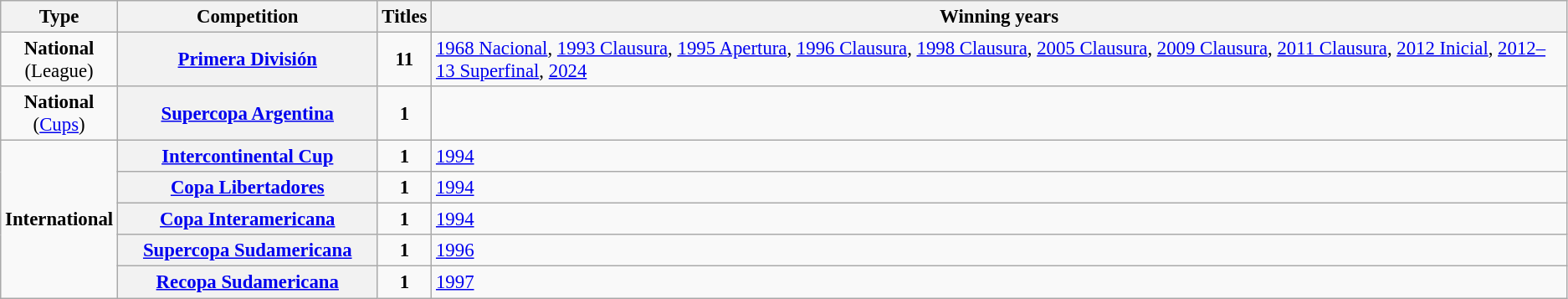<table class="wikitable plainrowheaders" style="font-size:95%; text-align:center;">
<tr>
<th>Type</th>
<th width=200px>Competition</th>
<th>Titles</th>
<th>Winning years</th>
</tr>
<tr>
<td rowspan="1"><strong>National</strong><br>(League)</td>
<th scope=col><a href='#'>Primera División</a></th>
<td><strong>11</strong></td>
<td align="left"><a href='#'>1968 Nacional</a>, <a href='#'>1993 Clausura</a>, <a href='#'>1995 Apertura</a>, <a href='#'>1996 Clausura</a>, <a href='#'>1998 Clausura</a>, <a href='#'>2005 Clausura</a>, <a href='#'>2009 Clausura</a>, <a href='#'>2011 Clausura</a>, <a href='#'>2012 Inicial</a>, <a href='#'>2012–13 Superfinal</a>, <a href='#'>2024</a></td>
</tr>
<tr>
<td><strong>National</strong><br>(<a href='#'>Cups</a>)</td>
<th scope="col"><a href='#'>Supercopa Argentina</a></th>
<td><strong>1</strong></td>
<td></td>
</tr>
<tr>
<td rowspan="6"><strong>International</strong></td>
<th scope="col"><a href='#'>Intercontinental Cup</a></th>
<td><strong>1</strong></td>
<td align="left"><a href='#'>1994</a></td>
</tr>
<tr>
<th scope="col"><a href='#'>Copa Libertadores</a></th>
<td><strong>1</strong></td>
<td align="left"><a href='#'>1994</a></td>
</tr>
<tr>
<th scope="col"><a href='#'>Copa Interamericana</a></th>
<td><strong>1</strong></td>
<td align="left"><a href='#'>1994</a></td>
</tr>
<tr>
<th scope="col"><a href='#'>Supercopa Sudamericana</a></th>
<td><strong>1</strong></td>
<td align="left"><a href='#'>1996</a></td>
</tr>
<tr>
<th scope="col"><a href='#'>Recopa Sudamericana</a></th>
<td><strong>1</strong></td>
<td align="left"><a href='#'>1997</a></td>
</tr>
</table>
